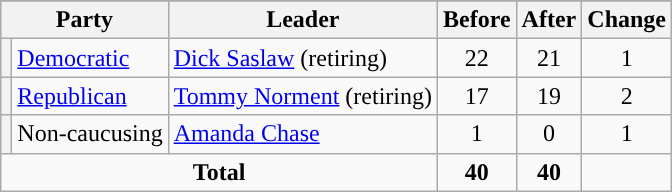<table class="wikitable" style="text-align:center;">
<tr>
</tr>
<tr>
<th colspan=2>Party</th>
<th>Leader</th>
<th>Before</th>
<th>After</th>
<th>Change</th>
</tr>
<tr>
<th style="background-color:"></th>
<td style="text-align:left;"><a href='#'>Democratic</a></td>
<td style="text-align:left;"><a href='#'>Dick Saslaw</a> (retiring)</td>
<td>22</td>
<td>21</td>
<td> 1</td>
</tr>
<tr>
<th style="background-color:"></th>
<td style="text-align:left;"><a href='#'>Republican</a></td>
<td style="text-align:left;"><a href='#'>Tommy Norment</a> (retiring)</td>
<td>17</td>
<td>19</td>
<td> 2</td>
</tr>
<tr>
<th style="background-color:"></th>
<td style="text-align:left;">Non-caucusing</td>
<td style="text-align:left;"><a href='#'>Amanda Chase</a></td>
<td>1</td>
<td>0</td>
<td> 1</td>
</tr>
<tr>
<td colspan=3><strong>Total</strong></td>
<td><strong>40</strong></td>
<td><strong>40</strong></td>
</tr>
</table>
